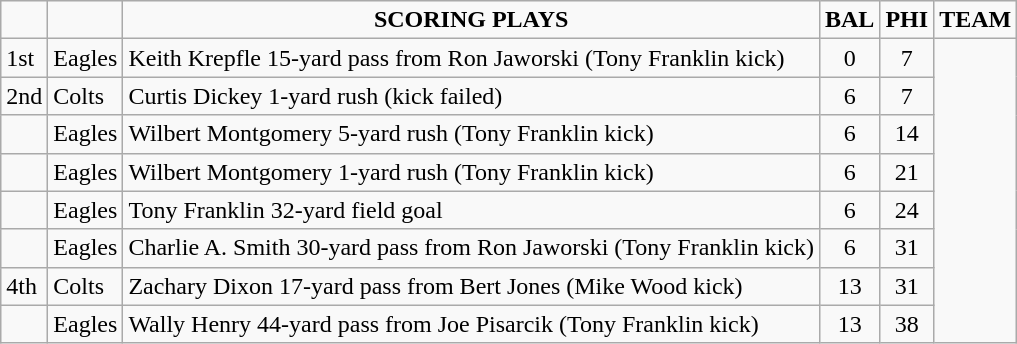<table class="wikitable">
<tr align="center">
<td></td>
<td></td>
<td><strong>SCORING PLAYS</strong></td>
<td><strong>BAL</strong></td>
<td><strong>PHI</strong></td>
<td><strong>TEAM</strong></td>
</tr>
<tr>
<td>1st</td>
<td>Eagles</td>
<td>Keith Krepfle 15-yard pass from Ron Jaworski (Tony Franklin kick)</td>
<td align="center">0</td>
<td align="center">7</td>
</tr>
<tr>
<td>2nd</td>
<td>Colts</td>
<td>Curtis Dickey 1-yard rush (kick failed)</td>
<td align="center">6</td>
<td align="center">7</td>
</tr>
<tr>
<td></td>
<td>Eagles</td>
<td>Wilbert Montgomery 5-yard rush (Tony Franklin kick)</td>
<td align="center">6</td>
<td align="center">14</td>
</tr>
<tr>
<td></td>
<td>Eagles</td>
<td>Wilbert Montgomery 1-yard rush (Tony Franklin kick)</td>
<td align="center">6</td>
<td align="center">21</td>
</tr>
<tr>
<td></td>
<td>Eagles</td>
<td>Tony Franklin 32-yard field goal</td>
<td align="center">6</td>
<td align="center">24</td>
</tr>
<tr>
<td></td>
<td>Eagles</td>
<td>Charlie A. Smith 30-yard pass from Ron Jaworski (Tony Franklin kick)</td>
<td align="center">6</td>
<td align="center">31</td>
</tr>
<tr>
<td>4th</td>
<td>Colts</td>
<td>Zachary Dixon 17-yard pass from Bert Jones (Mike Wood kick)</td>
<td align="center">13</td>
<td align="center">31</td>
</tr>
<tr>
<td></td>
<td>Eagles</td>
<td>Wally Henry 44-yard pass from Joe Pisarcik (Tony Franklin kick)</td>
<td align="center">13</td>
<td align="center">38</td>
</tr>
</table>
